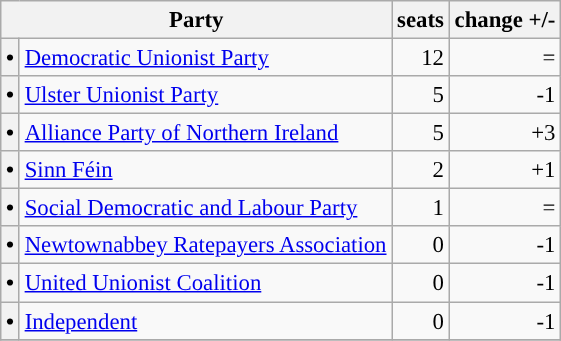<table class="wikitable" style="font-size: 95%;">
<tr>
<th colspan=2>Party</th>
<th>seats</th>
<th>change +/-</th>
</tr>
<tr>
<th style="background-color: "><span>•</span></th>
<td><a href='#'>Democratic Unionist Party</a></td>
<td align="right">12</td>
<td align="right">=</td>
</tr>
<tr>
<th style="background-color: "><span>•</span></th>
<td><a href='#'>Ulster Unionist Party</a></td>
<td align="right">5</td>
<td align="right">-1</td>
</tr>
<tr>
<th style="background-color: "><span>•</span></th>
<td><a href='#'>Alliance Party of Northern Ireland</a></td>
<td align="right">5</td>
<td align="right">+3</td>
</tr>
<tr>
<th style="background-color: "><span>•</span></th>
<td><a href='#'>Sinn Féin</a></td>
<td align="right">2</td>
<td align="right">+1</td>
</tr>
<tr>
<th style="background-color: "><span>•</span></th>
<td><a href='#'>Social Democratic and Labour Party</a></td>
<td align="right">1</td>
<td align="right">=</td>
</tr>
<tr>
<th><span>•</span></th>
<td><a href='#'>Newtownabbey Ratepayers Association</a></td>
<td align="right">0</td>
<td align="right">-1</td>
</tr>
<tr>
<th style="background-color: "><span>•</span></th>
<td><a href='#'>United Unionist Coalition</a></td>
<td align="right">0</td>
<td align="right">-1</td>
</tr>
<tr>
<th style="background-color: "><span>•</span></th>
<td><a href='#'>Independent</a></td>
<td align="right">0</td>
<td align="right">-1</td>
</tr>
<tr>
</tr>
</table>
